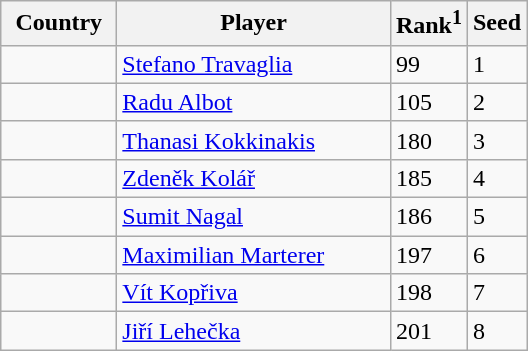<table class="sortable wikitable">
<tr>
<th width="70">Country</th>
<th width="175">Player</th>
<th>Rank<sup>1</sup></th>
<th>Seed</th>
</tr>
<tr>
<td></td>
<td><a href='#'>Stefano Travaglia</a></td>
<td>99</td>
<td>1</td>
</tr>
<tr>
<td></td>
<td><a href='#'>Radu Albot</a></td>
<td>105</td>
<td>2</td>
</tr>
<tr>
<td></td>
<td><a href='#'>Thanasi Kokkinakis</a></td>
<td>180</td>
<td>3</td>
</tr>
<tr>
<td></td>
<td><a href='#'>Zdeněk Kolář</a></td>
<td>185</td>
<td>4</td>
</tr>
<tr>
<td></td>
<td><a href='#'>Sumit Nagal</a></td>
<td>186</td>
<td>5</td>
</tr>
<tr>
<td></td>
<td><a href='#'>Maximilian Marterer</a></td>
<td>197</td>
<td>6</td>
</tr>
<tr>
<td></td>
<td><a href='#'>Vít Kopřiva</a></td>
<td>198</td>
<td>7</td>
</tr>
<tr>
<td></td>
<td><a href='#'>Jiří Lehečka</a></td>
<td>201</td>
<td>8</td>
</tr>
</table>
